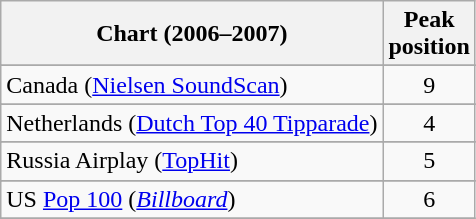<table class="wikitable sortable">
<tr>
<th>Chart (2006–2007)</th>
<th>Peak<br>position</th>
</tr>
<tr>
</tr>
<tr>
</tr>
<tr>
</tr>
<tr>
</tr>
<tr>
</tr>
<tr>
<td>Canada (<a href='#'>Nielsen SoundScan</a>)</td>
<td align="center">9</td>
</tr>
<tr>
</tr>
<tr>
</tr>
<tr>
</tr>
<tr>
</tr>
<tr>
</tr>
<tr>
</tr>
<tr>
</tr>
<tr>
</tr>
<tr>
<td>Netherlands (<a href='#'>Dutch Top 40 Tipparade</a>)</td>
<td align="center">4</td>
</tr>
<tr>
</tr>
<tr>
<td>Russia Airplay (<a href='#'>TopHit</a>)</td>
<td align="center">5</td>
</tr>
<tr>
</tr>
<tr>
</tr>
<tr>
</tr>
<tr>
</tr>
<tr>
</tr>
<tr>
</tr>
<tr>
</tr>
<tr>
</tr>
<tr>
<td>US <a href='#'>Pop 100</a> (<em><a href='#'>Billboard</a></em>)</td>
<td align="center">6</td>
</tr>
<tr>
</tr>
</table>
